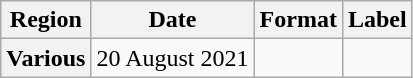<table class="wikitable plainrowheaders">
<tr>
<th scope="col">Region</th>
<th scope="col">Date</th>
<th scope="col">Format</th>
<th scope="col">Label</th>
</tr>
<tr>
<th scope="row">Various</th>
<td>20 August 2021</td>
<td></td>
<td></td>
</tr>
</table>
